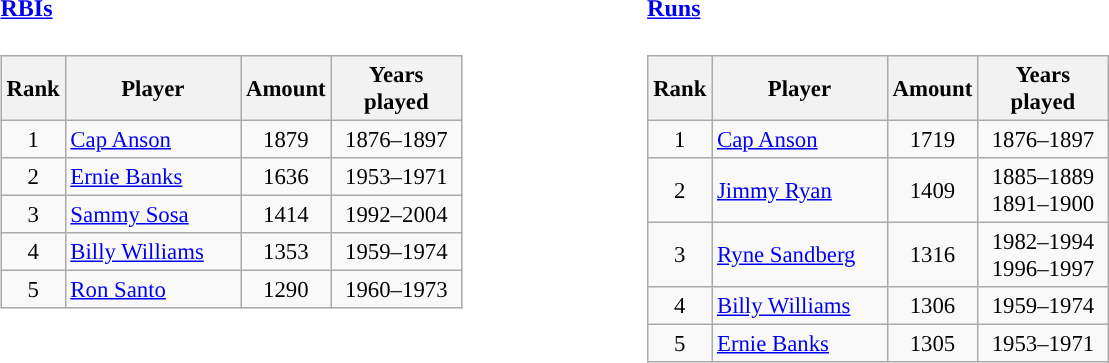<table>
<tr>
<td valign="top"><br><h4><a href='#'>RBIs</a></h4><table class="wikitable" style="font-size: 95%; text-align:left;">
<tr>
<th width="30">Rank</th>
<th width="110">Player</th>
<th width="40">Amount</th>
<th width="80">Years played</th>
</tr>
<tr>
<td align="center">1</td>
<td><a href='#'>Cap Anson</a></td>
<td align="center">1879</td>
<td align="center">1876–1897</td>
</tr>
<tr>
<td align="center">2</td>
<td><a href='#'>Ernie Banks</a></td>
<td align="center">1636</td>
<td align="center">1953–1971</td>
</tr>
<tr>
<td align="center">3</td>
<td><a href='#'>Sammy Sosa</a></td>
<td align="center">1414</td>
<td align="center">1992–2004</td>
</tr>
<tr>
<td align="center">4</td>
<td><a href='#'>Billy Williams</a></td>
<td align="center">1353</td>
<td align="center">1959–1974</td>
</tr>
<tr>
<td align="center">5</td>
<td><a href='#'>Ron Santo</a></td>
<td align="center">1290</td>
<td align="center">1960–1973</td>
</tr>
</table>
</td>
<td width="100"> </td>
<td valign="top"><br><h4><a href='#'>Runs</a></h4><table class="wikitable" style="font-size: 95%; text-align:left;">
<tr>
<th width="30">Rank</th>
<th width="110">Player</th>
<th width="40">Amount</th>
<th width="80">Years played</th>
</tr>
<tr>
<td align="center">1</td>
<td><a href='#'>Cap Anson</a></td>
<td align="center">1719</td>
<td align="center">1876–1897</td>
</tr>
<tr>
<td align="center">2</td>
<td><a href='#'>Jimmy Ryan</a></td>
<td align="center">1409</td>
<td align="center">1885–1889<br>1891–1900</td>
</tr>
<tr>
<td align="center">3</td>
<td><a href='#'>Ryne Sandberg</a></td>
<td align="center">1316</td>
<td align="center">1982–1994<br>1996–1997</td>
</tr>
<tr>
<td align="center">4</td>
<td><a href='#'>Billy Williams</a></td>
<td align="center">1306</td>
<td align="center">1959–1974</td>
</tr>
<tr>
<td align="center">5</td>
<td><a href='#'>Ernie Banks</a></td>
<td align="center">1305</td>
<td align="center">1953–1971</td>
</tr>
</table>
</td>
</tr>
</table>
